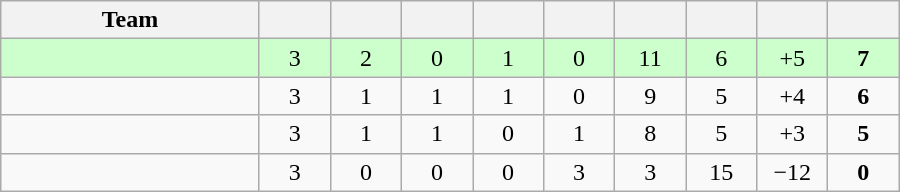<table class="wikitable" style="text-align:center;">
<tr>
<th width=165>Team</th>
<th width=40></th>
<th width=40></th>
<th width=40></th>
<th width=40></th>
<th width=40></th>
<th width=40></th>
<th width=40></th>
<th width=40></th>
<th width=40></th>
</tr>
<tr bgcolor=ccffcc>
<td style="text-align:left;"></td>
<td>3</td>
<td>2</td>
<td>0</td>
<td>1</td>
<td>0</td>
<td>11</td>
<td>6</td>
<td>+5</td>
<td><strong>7</strong></td>
</tr>
<tr>
<td style="text-align:left;"></td>
<td>3</td>
<td>1</td>
<td>1</td>
<td>1</td>
<td>0</td>
<td>9</td>
<td>5</td>
<td>+4</td>
<td><strong>6</strong></td>
</tr>
<tr>
<td style="text-align:left;"></td>
<td>3</td>
<td>1</td>
<td>1</td>
<td>0</td>
<td>1</td>
<td>8</td>
<td>5</td>
<td>+3</td>
<td><strong>5</strong></td>
</tr>
<tr>
<td style="text-align:left;"></td>
<td>3</td>
<td>0</td>
<td>0</td>
<td>0</td>
<td>3</td>
<td>3</td>
<td>15</td>
<td>−12</td>
<td><strong>0</strong></td>
</tr>
</table>
